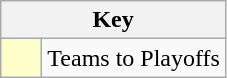<table class="wikitable" style="text-align: center;">
<tr>
<th colspan=2>Key</th>
</tr>
<tr>
<td style="background:#ffc; width:20px;"></td>
<td align=left>Teams to Playoffs</td>
</tr>
</table>
